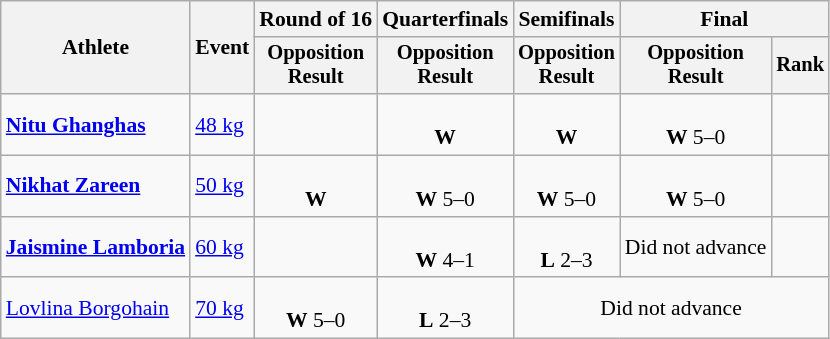<table class=wikitable style="text-align:center; font-size:90%">
<tr>
<th rowspan="2">Athlete</th>
<th rowspan="2">Event</th>
<th>Round of 16</th>
<th>Quarterfinals</th>
<th>Semifinals</th>
<th colspan=2>Final</th>
</tr>
<tr style="font-size:95%">
<th>Opposition<br>Result</th>
<th>Opposition<br>Result</th>
<th>Opposition<br>Result</th>
<th>Opposition<br>Result</th>
<th>Rank</th>
</tr>
<tr>
<td align=left><strong><a href='#'>Nitu Ghanghas</a></strong></td>
<td align=left><a href='#'>48 kg</a></td>
<td></td>
<td><br><strong>W</strong> </td>
<td><br><strong>W</strong> </td>
<td><br><strong>W</strong> 5–0</td>
<td></td>
</tr>
<tr>
<td align=left><strong><a href='#'>Nikhat Zareen</a></strong></td>
<td align=left><a href='#'>50 kg</a></td>
<td><br><strong>W</strong> </td>
<td><br><strong>W</strong> 5–0</td>
<td><br><strong>W</strong> 5–0</td>
<td><br><strong>W</strong> 5–0</td>
<td></td>
</tr>
<tr>
<td align=left><strong><a href='#'>Jaismine Lamboria</a></strong></td>
<td align=left><a href='#'>60 kg</a></td>
<td></td>
<td><br><strong>W</strong> 4–1</td>
<td> <br><strong>L</strong> 2–3</td>
<td>Did not advance</td>
<td></td>
</tr>
<tr>
<td align=left><a href='#'>Lovlina Borgohain</a></td>
<td align=left><a href='#'>70 kg</a></td>
<td><br><strong>W</strong> 5–0</td>
<td><br><strong>L</strong> 2–3</td>
<td colspan=3>Did not advance</td>
</tr>
</table>
